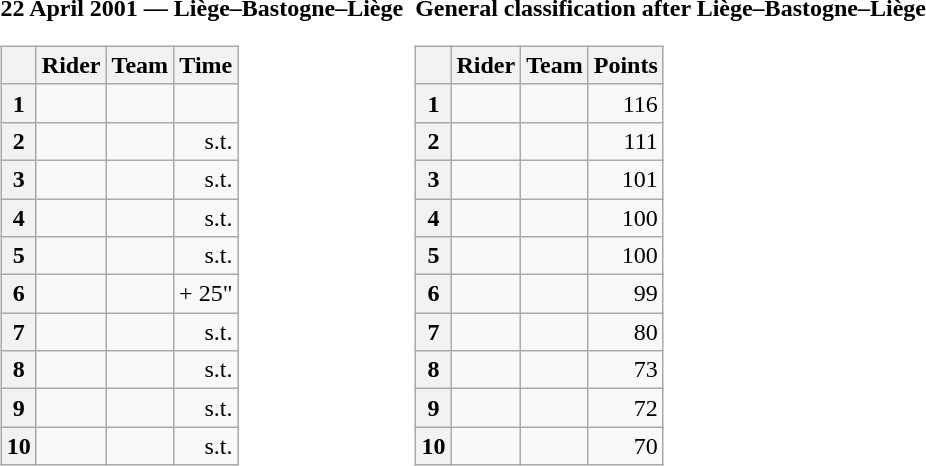<table>
<tr>
<td><strong>22 April 2001 — Liège–Bastogne–Liège </strong><br><table class="wikitable">
<tr>
<th></th>
<th>Rider</th>
<th>Team</th>
<th>Time</th>
</tr>
<tr>
<th>1</th>
<td></td>
<td></td>
<td align="right"></td>
</tr>
<tr>
<th>2</th>
<td></td>
<td></td>
<td align="right">s.t.</td>
</tr>
<tr>
<th>3</th>
<td></td>
<td></td>
<td align="right">s.t.</td>
</tr>
<tr>
<th>4</th>
<td></td>
<td></td>
<td align="right">s.t.</td>
</tr>
<tr>
<th>5</th>
<td></td>
<td></td>
<td align="right">s.t.</td>
</tr>
<tr>
<th>6</th>
<td></td>
<td></td>
<td align="right">+ 25"</td>
</tr>
<tr>
<th>7</th>
<td></td>
<td></td>
<td align="right">s.t.</td>
</tr>
<tr>
<th>8</th>
<td></td>
<td></td>
<td align="right">s.t.</td>
</tr>
<tr>
<th>9</th>
<td></td>
<td></td>
<td align="right">s.t.</td>
</tr>
<tr>
<th>10</th>
<td></td>
<td></td>
<td align="right">s.t.</td>
</tr>
</table>
</td>
<td></td>
<td><strong>General classification after Liège–Bastogne–Liège</strong><br><table class="wikitable">
<tr>
<th></th>
<th>Rider</th>
<th>Team</th>
<th>Points</th>
</tr>
<tr>
<th>1</th>
<td> </td>
<td></td>
<td align="right">116</td>
</tr>
<tr>
<th>2</th>
<td></td>
<td></td>
<td align="right">111</td>
</tr>
<tr>
<th>3</th>
<td></td>
<td></td>
<td align="right">101</td>
</tr>
<tr>
<th>4</th>
<td></td>
<td></td>
<td align="right">100</td>
</tr>
<tr>
<th>5</th>
<td></td>
<td></td>
<td align="right">100</td>
</tr>
<tr>
<th>6</th>
<td></td>
<td></td>
<td align="right">99</td>
</tr>
<tr>
<th>7</th>
<td></td>
<td></td>
<td align="right">80</td>
</tr>
<tr>
<th>8</th>
<td></td>
<td></td>
<td align="right">73</td>
</tr>
<tr>
<th>9</th>
<td></td>
<td></td>
<td align="right">72</td>
</tr>
<tr>
<th>10</th>
<td></td>
<td></td>
<td align="right">70</td>
</tr>
</table>
</td>
</tr>
</table>
